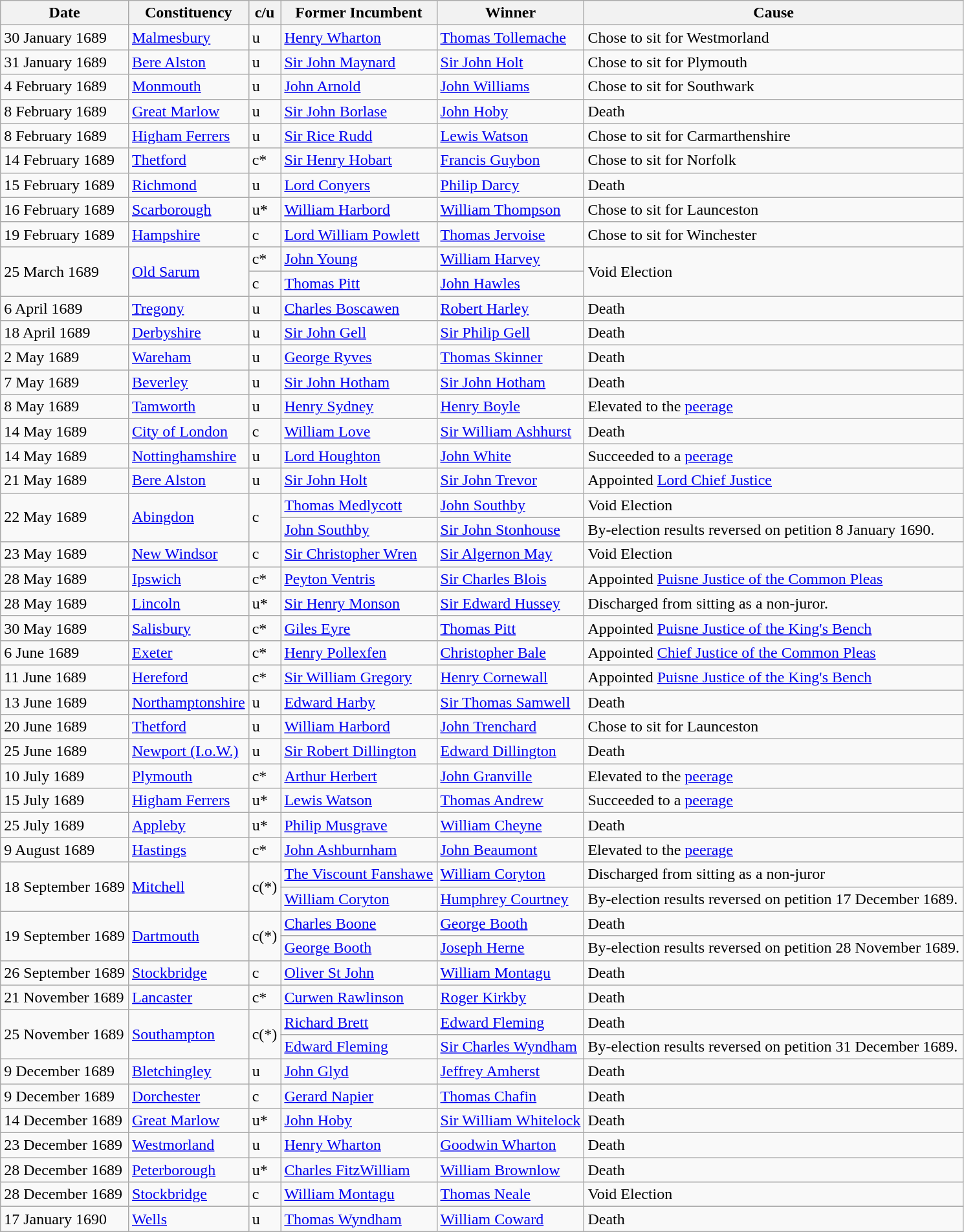<table class="wikitable">
<tr>
<th>Date</th>
<th>Constituency</th>
<th>c/u</th>
<th>Former Incumbent</th>
<th>Winner</th>
<th>Cause</th>
</tr>
<tr>
<td>30 January 1689</td>
<td><a href='#'>Malmesbury</a></td>
<td>u</td>
<td><a href='#'>Henry Wharton</a></td>
<td><a href='#'>Thomas Tollemache</a></td>
<td>Chose to sit for Westmorland</td>
</tr>
<tr>
<td>31 January 1689</td>
<td><a href='#'>Bere Alston</a></td>
<td>u</td>
<td><a href='#'>Sir John Maynard</a></td>
<td><a href='#'>Sir John Holt</a></td>
<td>Chose to sit for Plymouth</td>
</tr>
<tr>
<td>4 February 1689</td>
<td><a href='#'>Monmouth</a></td>
<td>u</td>
<td><a href='#'>John Arnold</a></td>
<td><a href='#'>John Williams</a></td>
<td>Chose to sit for Southwark</td>
</tr>
<tr>
<td>8 February 1689</td>
<td><a href='#'>Great Marlow</a></td>
<td>u</td>
<td><a href='#'>Sir John Borlase</a></td>
<td><a href='#'>John Hoby</a></td>
<td>Death</td>
</tr>
<tr>
<td>8 February 1689</td>
<td><a href='#'>Higham Ferrers</a></td>
<td>u</td>
<td><a href='#'>Sir Rice Rudd</a></td>
<td><a href='#'>Lewis Watson</a></td>
<td>Chose to sit for Carmarthenshire</td>
</tr>
<tr>
<td>14 February 1689</td>
<td><a href='#'>Thetford</a></td>
<td>c*</td>
<td><a href='#'>Sir Henry Hobart</a></td>
<td><a href='#'>Francis Guybon</a></td>
<td>Chose to sit for Norfolk</td>
</tr>
<tr>
<td>15 February 1689</td>
<td><a href='#'>Richmond</a></td>
<td>u</td>
<td><a href='#'>Lord Conyers</a></td>
<td><a href='#'>Philip Darcy</a></td>
<td>Death</td>
</tr>
<tr>
<td>16 February 1689</td>
<td><a href='#'>Scarborough</a></td>
<td>u*</td>
<td><a href='#'>William Harbord</a></td>
<td><a href='#'>William Thompson</a></td>
<td>Chose to sit for Launceston</td>
</tr>
<tr>
<td>19 February 1689</td>
<td><a href='#'>Hampshire</a></td>
<td>c</td>
<td><a href='#'>Lord William Powlett</a></td>
<td><a href='#'>Thomas Jervoise</a></td>
<td>Chose to sit for Winchester</td>
</tr>
<tr>
<td rowspan=2>25 March 1689</td>
<td rowspan=2><a href='#'>Old Sarum</a></td>
<td>c*</td>
<td><a href='#'>John Young</a></td>
<td><a href='#'>William Harvey</a></td>
<td rowspan=2>Void Election</td>
</tr>
<tr>
<td>c</td>
<td><a href='#'>Thomas Pitt</a></td>
<td><a href='#'>John Hawles</a></td>
</tr>
<tr>
<td>6 April 1689</td>
<td><a href='#'>Tregony</a></td>
<td>u</td>
<td><a href='#'>Charles Boscawen</a></td>
<td><a href='#'>Robert Harley</a></td>
<td>Death</td>
</tr>
<tr>
<td>18 April 1689</td>
<td><a href='#'>Derbyshire</a></td>
<td>u</td>
<td><a href='#'>Sir John Gell</a></td>
<td><a href='#'>Sir Philip Gell</a></td>
<td>Death</td>
</tr>
<tr>
<td>2 May 1689</td>
<td><a href='#'>Wareham</a></td>
<td>u</td>
<td><a href='#'>George Ryves</a></td>
<td><a href='#'>Thomas Skinner</a></td>
<td>Death</td>
</tr>
<tr>
<td>7 May 1689</td>
<td><a href='#'>Beverley</a></td>
<td>u</td>
<td><a href='#'>Sir John Hotham</a></td>
<td><a href='#'>Sir John Hotham</a></td>
<td>Death</td>
</tr>
<tr>
<td>8 May 1689</td>
<td><a href='#'>Tamworth</a></td>
<td>u</td>
<td><a href='#'>Henry Sydney</a></td>
<td><a href='#'>Henry Boyle</a></td>
<td>Elevated to the <a href='#'>peerage</a></td>
</tr>
<tr>
<td>14 May 1689</td>
<td><a href='#'>City of London</a></td>
<td>c</td>
<td><a href='#'>William Love</a></td>
<td><a href='#'>Sir William Ashhurst</a></td>
<td>Death</td>
</tr>
<tr>
<td>14 May 1689</td>
<td><a href='#'>Nottinghamshire</a></td>
<td>u</td>
<td><a href='#'>Lord Houghton</a></td>
<td><a href='#'>John White</a></td>
<td>Succeeded to a <a href='#'>peerage</a></td>
</tr>
<tr>
<td>21 May 1689</td>
<td><a href='#'>Bere Alston</a></td>
<td>u</td>
<td><a href='#'>Sir John Holt</a></td>
<td><a href='#'>Sir John Trevor</a></td>
<td>Appointed <a href='#'>Lord Chief Justice</a></td>
</tr>
<tr>
<td rowspan=2>22 May 1689</td>
<td rowspan=2><a href='#'>Abingdon</a></td>
<td rowspan=2>c</td>
<td><a href='#'>Thomas Medlycott</a></td>
<td><a href='#'>John Southby</a></td>
<td>Void Election</td>
</tr>
<tr>
<td><a href='#'>John Southby</a></td>
<td><a href='#'>Sir John Stonhouse</a></td>
<td>By-election results reversed on petition 8 January 1690.</td>
</tr>
<tr>
<td>23 May 1689</td>
<td><a href='#'>New Windsor</a></td>
<td>c</td>
<td><a href='#'>Sir Christopher Wren</a></td>
<td><a href='#'>Sir Algernon May</a></td>
<td>Void Election</td>
</tr>
<tr>
<td>28 May 1689</td>
<td><a href='#'>Ipswich</a></td>
<td>c*</td>
<td><a href='#'>Peyton Ventris</a></td>
<td><a href='#'>Sir Charles Blois</a></td>
<td>Appointed <a href='#'>Puisne Justice of the Common Pleas</a></td>
</tr>
<tr>
<td>28 May 1689</td>
<td><a href='#'>Lincoln</a></td>
<td>u*</td>
<td><a href='#'>Sir Henry Monson</a></td>
<td><a href='#'>Sir Edward Hussey</a></td>
<td>Discharged from sitting as a non-juror.</td>
</tr>
<tr>
<td>30 May 1689</td>
<td><a href='#'>Salisbury</a></td>
<td>c*</td>
<td><a href='#'>Giles Eyre</a></td>
<td><a href='#'>Thomas Pitt</a></td>
<td>Appointed <a href='#'>Puisne Justice of the King's Bench</a></td>
</tr>
<tr>
<td>6 June 1689</td>
<td><a href='#'>Exeter</a></td>
<td>c*</td>
<td><a href='#'>Henry Pollexfen</a></td>
<td><a href='#'>Christopher Bale</a></td>
<td>Appointed <a href='#'>Chief Justice of the Common Pleas</a></td>
</tr>
<tr>
<td>11 June 1689</td>
<td><a href='#'>Hereford</a></td>
<td>c*</td>
<td><a href='#'>Sir William Gregory</a></td>
<td><a href='#'>Henry Cornewall</a></td>
<td>Appointed <a href='#'>Puisne Justice of the King's Bench</a></td>
</tr>
<tr>
<td>13 June 1689</td>
<td><a href='#'>Northamptonshire</a></td>
<td>u</td>
<td><a href='#'>Edward Harby</a></td>
<td><a href='#'>Sir Thomas Samwell</a></td>
<td>Death</td>
</tr>
<tr>
<td>20 June 1689</td>
<td><a href='#'>Thetford</a></td>
<td>u</td>
<td><a href='#'>William Harbord</a></td>
<td><a href='#'>John Trenchard</a></td>
<td>Chose to sit for Launceston</td>
</tr>
<tr>
<td>25 June 1689</td>
<td><a href='#'>Newport (I.o.W.)</a></td>
<td>u</td>
<td><a href='#'>Sir Robert Dillington</a></td>
<td><a href='#'>Edward Dillington</a></td>
<td>Death</td>
</tr>
<tr>
<td>10 July 1689</td>
<td><a href='#'>Plymouth</a></td>
<td>c*</td>
<td><a href='#'>Arthur Herbert</a></td>
<td><a href='#'>John Granville</a></td>
<td>Elevated to the <a href='#'>peerage</a></td>
</tr>
<tr>
<td>15 July 1689</td>
<td><a href='#'>Higham Ferrers</a></td>
<td>u*</td>
<td><a href='#'>Lewis Watson</a></td>
<td><a href='#'>Thomas Andrew</a></td>
<td>Succeeded to a <a href='#'>peerage</a></td>
</tr>
<tr>
<td>25 July 1689</td>
<td><a href='#'>Appleby</a></td>
<td>u*</td>
<td><a href='#'>Philip Musgrave</a></td>
<td><a href='#'>William Cheyne</a></td>
<td>Death</td>
</tr>
<tr>
<td>9 August 1689</td>
<td><a href='#'>Hastings</a></td>
<td>c*</td>
<td><a href='#'>John Ashburnham</a></td>
<td><a href='#'>John Beaumont</a></td>
<td>Elevated to the <a href='#'>peerage</a></td>
</tr>
<tr>
<td rowspan=2>18 September 1689</td>
<td rowspan=2><a href='#'>Mitchell</a></td>
<td rowspan=2>c(*)</td>
<td><a href='#'>The Viscount Fanshawe</a></td>
<td><a href='#'>William Coryton</a></td>
<td>Discharged from sitting as a non-juror</td>
</tr>
<tr>
<td><a href='#'>William Coryton</a></td>
<td><a href='#'>Humphrey Courtney</a></td>
<td>By-election results reversed on petition 17 December 1689.</td>
</tr>
<tr>
<td rowspan=2>19 September 1689</td>
<td rowspan=2><a href='#'>Dartmouth</a></td>
<td rowspan=2>c(*)</td>
<td><a href='#'>Charles Boone</a></td>
<td><a href='#'>George Booth</a></td>
<td>Death</td>
</tr>
<tr>
<td><a href='#'>George Booth</a></td>
<td><a href='#'>Joseph Herne</a></td>
<td>By-election results reversed on petition 28 November 1689.</td>
</tr>
<tr>
<td>26 September 1689</td>
<td><a href='#'>Stockbridge</a></td>
<td>c</td>
<td><a href='#'>Oliver St John</a></td>
<td><a href='#'>William Montagu</a></td>
<td>Death</td>
</tr>
<tr>
<td>21 November 1689</td>
<td><a href='#'>Lancaster</a></td>
<td>c*</td>
<td><a href='#'>Curwen Rawlinson</a></td>
<td><a href='#'>Roger Kirkby</a></td>
<td>Death</td>
</tr>
<tr>
<td rowspan=2>25 November 1689</td>
<td rowspan=2><a href='#'>Southampton</a></td>
<td rowspan=2>c(*)</td>
<td><a href='#'>Richard Brett</a></td>
<td><a href='#'>Edward Fleming</a></td>
<td>Death</td>
</tr>
<tr>
<td><a href='#'>Edward Fleming</a></td>
<td><a href='#'>Sir Charles Wyndham</a></td>
<td>By-election results reversed on petition 31 December 1689.</td>
</tr>
<tr>
<td>9 December 1689</td>
<td><a href='#'>Bletchingley</a></td>
<td>u</td>
<td><a href='#'>John Glyd</a></td>
<td><a href='#'>Jeffrey Amherst</a></td>
<td>Death</td>
</tr>
<tr>
<td>9 December 1689</td>
<td><a href='#'>Dorchester</a></td>
<td>c</td>
<td><a href='#'>Gerard Napier</a></td>
<td><a href='#'>Thomas Chafin</a></td>
<td>Death</td>
</tr>
<tr>
<td>14 December 1689</td>
<td><a href='#'>Great Marlow</a></td>
<td>u*</td>
<td><a href='#'>John Hoby</a></td>
<td><a href='#'>Sir William Whitelock</a></td>
<td>Death</td>
</tr>
<tr>
<td>23 December 1689</td>
<td><a href='#'>Westmorland</a></td>
<td>u</td>
<td><a href='#'>Henry Wharton</a></td>
<td><a href='#'>Goodwin Wharton</a></td>
<td>Death</td>
</tr>
<tr>
<td>28 December 1689</td>
<td><a href='#'>Peterborough</a></td>
<td>u*</td>
<td><a href='#'>Charles FitzWilliam</a></td>
<td><a href='#'>William Brownlow</a></td>
<td>Death</td>
</tr>
<tr>
<td>28 December 1689</td>
<td><a href='#'>Stockbridge</a></td>
<td>c</td>
<td><a href='#'>William Montagu</a></td>
<td><a href='#'>Thomas Neale</a></td>
<td>Void Election</td>
</tr>
<tr>
<td>17 January 1690</td>
<td><a href='#'>Wells</a></td>
<td>u</td>
<td><a href='#'>Thomas Wyndham</a></td>
<td><a href='#'>William Coward</a></td>
<td>Death</td>
</tr>
</table>
